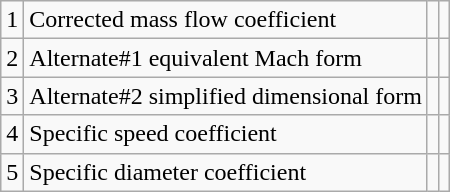<table class="wikitable">
<tr>
<td>1</td>
<td>Corrected mass flow coefficient</td>
<td></td>
<td></td>
</tr>
<tr>
<td>2</td>
<td>Alternate#1 equivalent Mach form</td>
<td></td>
<td></td>
</tr>
<tr>
<td>3</td>
<td>Alternate#2 simplified dimensional form</td>
<td></td>
<td></td>
</tr>
<tr>
<td>4</td>
<td>Specific speed coefficient</td>
<td></td>
<td></td>
</tr>
<tr>
<td>5</td>
<td>Specific diameter coefficient</td>
<td></td>
<td></td>
</tr>
</table>
